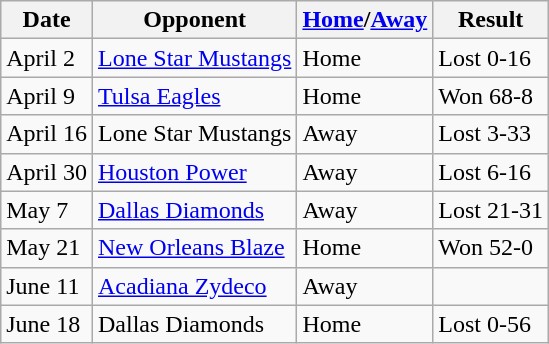<table class="wikitable">
<tr>
<th>Date</th>
<th>Opponent</th>
<th><a href='#'>Home</a>/<a href='#'>Away</a></th>
<th>Result</th>
</tr>
<tr>
<td>April 2</td>
<td><a href='#'>Lone Star Mustangs</a></td>
<td>Home</td>
<td>Lost 0-16</td>
</tr>
<tr>
<td>April 9</td>
<td><a href='#'>Tulsa Eagles</a></td>
<td>Home</td>
<td>Won 68-8</td>
</tr>
<tr>
<td>April 16</td>
<td>Lone Star Mustangs</td>
<td>Away</td>
<td>Lost 3-33</td>
</tr>
<tr>
<td>April 30</td>
<td><a href='#'>Houston Power</a></td>
<td>Away</td>
<td>Lost 6-16</td>
</tr>
<tr>
<td>May 7</td>
<td><a href='#'>Dallas Diamonds</a></td>
<td>Away</td>
<td>Lost 21-31</td>
</tr>
<tr>
<td>May 21</td>
<td><a href='#'>New Orleans Blaze</a></td>
<td>Home</td>
<td>Won 52-0</td>
</tr>
<tr>
<td>June 11</td>
<td><a href='#'>Acadiana Zydeco</a></td>
<td>Away</td>
<td></td>
</tr>
<tr>
<td>June 18</td>
<td>Dallas Diamonds</td>
<td>Home</td>
<td>Lost 0-56</td>
</tr>
</table>
